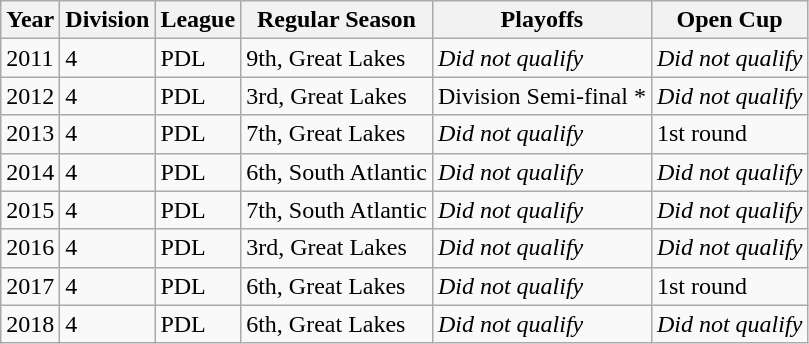<table class="wikitable">
<tr>
<th>Year</th>
<th>Division</th>
<th>League</th>
<th>Regular Season</th>
<th>Playoffs</th>
<th>Open Cup</th>
</tr>
<tr>
<td>2011</td>
<td>4</td>
<td>PDL</td>
<td>9th, Great Lakes</td>
<td><em>Did not qualify</em></td>
<td><em>Did not qualify</em></td>
</tr>
<tr>
<td>2012</td>
<td>4</td>
<td>PDL</td>
<td>3rd, Great Lakes</td>
<td>Division Semi-final *</td>
<td><em>Did not qualify</em></td>
</tr>
<tr>
<td>2013</td>
<td>4</td>
<td>PDL</td>
<td>7th, Great Lakes</td>
<td><em>Did not qualify</em></td>
<td>1st round</td>
</tr>
<tr>
<td>2014</td>
<td>4</td>
<td>PDL</td>
<td>6th, South Atlantic</td>
<td><em>Did not qualify</em></td>
<td><em>Did not qualify</em></td>
</tr>
<tr>
<td>2015</td>
<td>4</td>
<td>PDL</td>
<td>7th, South Atlantic</td>
<td><em>Did not qualify</em></td>
<td><em>Did not qualify</em></td>
</tr>
<tr>
<td>2016</td>
<td>4</td>
<td>PDL</td>
<td>3rd, Great Lakes</td>
<td><em>Did not qualify</em></td>
<td><em>Did not qualify</em></td>
</tr>
<tr>
<td>2017</td>
<td>4</td>
<td>PDL</td>
<td>6th, Great Lakes</td>
<td><em>Did not qualify</em></td>
<td>1st round</td>
</tr>
<tr>
<td>2018</td>
<td>4</td>
<td>PDL</td>
<td>6th, Great Lakes</td>
<td><em>Did not qualify</em></td>
<td><em>Did not qualify</em></td>
</tr>
</table>
